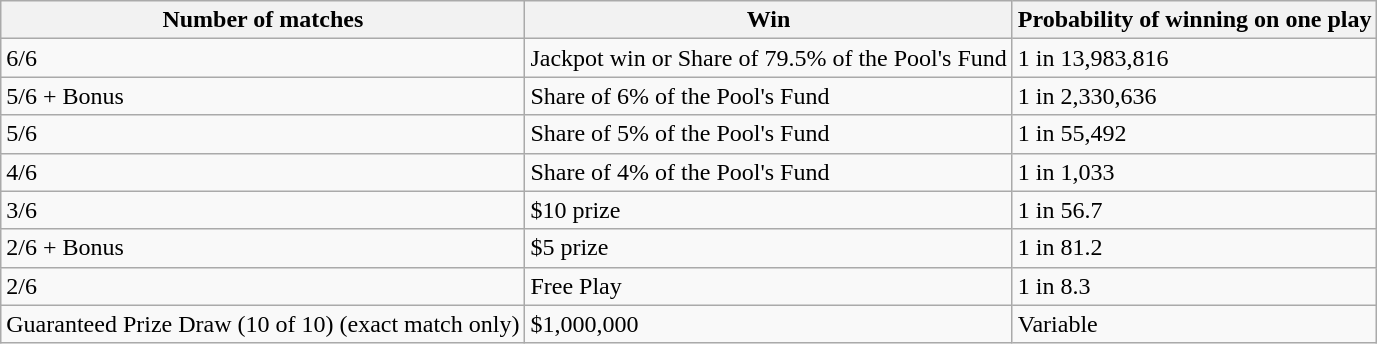<table class="wikitable">
<tr>
<th>Number of matches</th>
<th>Win</th>
<th>Probability of winning on one play</th>
</tr>
<tr>
<td>6/6</td>
<td>Jackpot win or Share of 79.5% of the Pool's Fund</td>
<td>1 in 13,983,816</td>
</tr>
<tr>
<td>5/6 + Bonus</td>
<td>Share of 6% of the Pool's Fund</td>
<td>1 in 2,330,636</td>
</tr>
<tr>
<td>5/6</td>
<td>Share of 5% of the Pool's Fund</td>
<td>1 in 55,492</td>
</tr>
<tr>
<td>4/6</td>
<td>Share of 4% of the Pool's Fund</td>
<td>1 in 1,033</td>
</tr>
<tr>
<td>3/6</td>
<td>$10 prize</td>
<td>1 in 56.7</td>
</tr>
<tr>
<td>2/6 + Bonus</td>
<td>$5 prize</td>
<td>1 in 81.2</td>
</tr>
<tr>
<td>2/6</td>
<td>Free Play</td>
<td>1 in 8.3</td>
</tr>
<tr>
<td>Guaranteed Prize Draw (10 of 10) (exact match only)</td>
<td>$1,000,000</td>
<td>Variable</td>
</tr>
</table>
